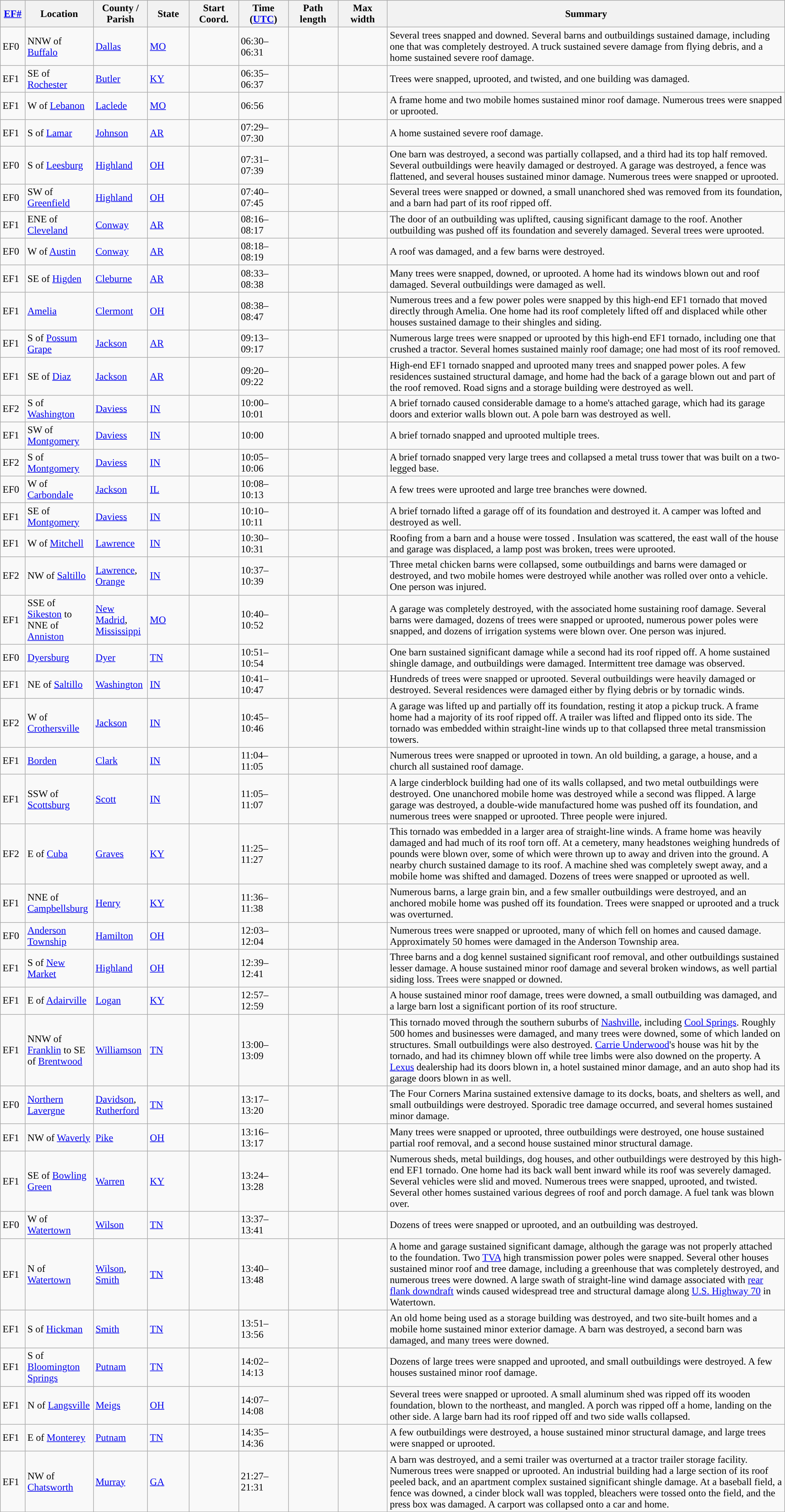<table class="wikitable sortable" style="width:100%;">
<tr>
<th scope="col"  style="width:3%; text-align:center;"><a href='#'>EF#</a></th>
<th scope="col"  style="width:7%; text-align:center;" class="unsortable">Location</th>
<th scope="col"  style="width:6%; text-align:center;" class="unsortable">County / Parish</th>
<th scope="col"  style="width:5%; text-align:center;">State</th>
<th scope="col"  style="width:6%; text-align:center;">Start Coord.</th>
<th scope="col"  style="width:6%; text-align:center;">Time (<a href='#'>UTC</a>)</th>
<th scope="col"  style="width:6%; text-align:center;">Path length</th>
<th scope="col"  style="width:6%; text-align:center;">Max width</th>
<th scope="col" class="unsortable" style="width:48%; text-align:center;">Summary</th>
</tr>
<tr>
<td>EF0</td>
<td>NNW of <a href='#'>Buffalo</a></td>
<td><a href='#'>Dallas</a></td>
<td><a href='#'>MO</a></td>
<td></td>
<td>06:30–06:31</td>
<td></td>
<td></td>
<td>Several trees snapped and downed. Several barns and outbuildings sustained damage, including one that was completely destroyed. A truck sustained severe damage from flying debris, and a home sustained severe roof damage.</td>
</tr>
<tr>
<td>EF1</td>
<td>SE of <a href='#'>Rochester</a></td>
<td><a href='#'>Butler</a></td>
<td><a href='#'>KY</a></td>
<td></td>
<td>06:35–06:37</td>
<td></td>
<td></td>
<td>Trees were snapped, uprooted, and twisted, and one building was damaged.</td>
</tr>
<tr>
<td>EF1</td>
<td>W of <a href='#'>Lebanon</a></td>
<td><a href='#'>Laclede</a></td>
<td><a href='#'>MO</a></td>
<td></td>
<td>06:56</td>
<td></td>
<td></td>
<td>A frame home and two mobile homes sustained minor roof damage. Numerous trees were snapped or uprooted.</td>
</tr>
<tr>
<td>EF1</td>
<td>S of <a href='#'>Lamar</a></td>
<td><a href='#'>Johnson</a></td>
<td><a href='#'>AR</a></td>
<td></td>
<td>07:29–07:30</td>
<td></td>
<td></td>
<td>A home sustained severe roof damage.</td>
</tr>
<tr>
<td>EF0</td>
<td>S of <a href='#'>Leesburg</a></td>
<td><a href='#'>Highland</a></td>
<td><a href='#'>OH</a></td>
<td></td>
<td>07:31–07:39</td>
<td></td>
<td></td>
<td>One barn was destroyed, a second was partially collapsed, and a third had its top half removed. Several outbuildings were heavily damaged or destroyed. A garage was destroyed, a fence was flattened, and several houses sustained minor damage. Numerous trees were snapped or uprooted.</td>
</tr>
<tr>
<td>EF0</td>
<td>SW of <a href='#'>Greenfield</a></td>
<td><a href='#'>Highland</a></td>
<td><a href='#'>OH</a></td>
<td></td>
<td>07:40–07:45</td>
<td></td>
<td></td>
<td>Several trees were snapped or downed, a small unanchored shed was removed from its foundation, and a barn had part of its roof ripped off.</td>
</tr>
<tr>
<td>EF1</td>
<td>ENE of <a href='#'>Cleveland</a></td>
<td><a href='#'>Conway</a></td>
<td><a href='#'>AR</a></td>
<td></td>
<td>08:16–08:17</td>
<td></td>
<td></td>
<td>The door of an outbuilding was uplifted, causing significant damage to the roof. Another outbuilding was pushed off its foundation and severely damaged. Several trees were uprooted.</td>
</tr>
<tr>
<td>EF0</td>
<td>W of <a href='#'>Austin</a></td>
<td><a href='#'>Conway</a></td>
<td><a href='#'>AR</a></td>
<td></td>
<td>08:18–08:19</td>
<td></td>
<td></td>
<td>A roof was damaged, and a few barns were destroyed.</td>
</tr>
<tr>
<td>EF1</td>
<td>SE of <a href='#'>Higden</a></td>
<td><a href='#'>Cleburne</a></td>
<td><a href='#'>AR</a></td>
<td></td>
<td>08:33–08:38</td>
<td></td>
<td></td>
<td>Many trees were snapped, downed, or uprooted. A home had its windows blown out and roof damaged. Several outbuildings were damaged as well.</td>
</tr>
<tr>
<td>EF1</td>
<td><a href='#'>Amelia</a></td>
<td><a href='#'>Clermont</a></td>
<td><a href='#'>OH</a></td>
<td></td>
<td>08:38–08:47</td>
<td></td>
<td></td>
<td>Numerous trees and a few power poles were snapped by this high-end EF1 tornado that moved directly through Amelia. One home had its roof completely lifted off and displaced while other houses sustained damage to their shingles and siding.</td>
</tr>
<tr>
<td>EF1</td>
<td>S of <a href='#'>Possum Grape</a></td>
<td><a href='#'>Jackson</a></td>
<td><a href='#'>AR</a></td>
<td></td>
<td>09:13–09:17</td>
<td></td>
<td></td>
<td>Numerous large trees were snapped or uprooted by this high-end EF1 tornado, including one that crushed a tractor. Several homes sustained mainly roof damage; one had most of its roof removed.</td>
</tr>
<tr>
<td>EF1</td>
<td>SE of <a href='#'>Diaz</a></td>
<td><a href='#'>Jackson</a></td>
<td><a href='#'>AR</a></td>
<td></td>
<td>09:20–09:22</td>
<td></td>
<td></td>
<td>High-end EF1 tornado snapped and uprooted many trees and snapped power poles. A few residences sustained structural damage, and home had the back of a garage blown out and part of the roof removed. Road signs and a storage building were destroyed as well.</td>
</tr>
<tr>
<td>EF2</td>
<td>S of <a href='#'>Washington</a></td>
<td><a href='#'>Daviess</a></td>
<td><a href='#'>IN</a></td>
<td></td>
<td>10:00–10:01</td>
<td></td>
<td></td>
<td>A brief tornado caused considerable damage to a home's attached garage, which had its garage doors and exterior walls blown out. A pole barn was destroyed as well.</td>
</tr>
<tr>
<td>EF1</td>
<td>SW of <a href='#'>Montgomery</a></td>
<td><a href='#'>Daviess</a></td>
<td><a href='#'>IN</a></td>
<td></td>
<td>10:00</td>
<td></td>
<td></td>
<td>A brief tornado snapped and uprooted multiple trees.</td>
</tr>
<tr>
<td>EF2</td>
<td>S of <a href='#'>Montgomery</a></td>
<td><a href='#'>Daviess</a></td>
<td><a href='#'>IN</a></td>
<td></td>
<td>10:05–10:06</td>
<td></td>
<td></td>
<td>A brief tornado snapped very large trees and collapsed a metal truss tower that was built on a two-legged base.</td>
</tr>
<tr>
<td>EF0</td>
<td>W of <a href='#'>Carbondale</a></td>
<td><a href='#'>Jackson</a></td>
<td><a href='#'>IL</a></td>
<td></td>
<td>10:08–10:13</td>
<td></td>
<td></td>
<td>A few trees were uprooted and large tree branches were downed.</td>
</tr>
<tr>
<td>EF1</td>
<td>SE of <a href='#'>Montgomery</a></td>
<td><a href='#'>Daviess</a></td>
<td><a href='#'>IN</a></td>
<td></td>
<td>10:10–10:11</td>
<td></td>
<td></td>
<td>A brief tornado lifted a garage off of its foundation and destroyed it. A camper was lofted  and destroyed as well.</td>
</tr>
<tr>
<td>EF1</td>
<td>W of <a href='#'>Mitchell</a></td>
<td><a href='#'>Lawrence</a></td>
<td><a href='#'>IN</a></td>
<td></td>
<td>10:30–10:31</td>
<td></td>
<td></td>
<td>Roofing from a barn and a house were tossed . Insulation was scattered, the east wall of the house and garage was displaced, a lamp post was broken, trees were uprooted.</td>
</tr>
<tr>
<td>EF2</td>
<td>NW of <a href='#'>Saltillo</a></td>
<td><a href='#'>Lawrence</a>, <a href='#'>Orange</a></td>
<td><a href='#'>IN</a></td>
<td></td>
<td>10:37–10:39</td>
<td></td>
<td></td>
<td>Three metal chicken barns were collapsed, some outbuildings and barns were damaged or destroyed, and two mobile homes were destroyed while another was rolled over onto a vehicle. One person was injured.</td>
</tr>
<tr>
<td>EF1</td>
<td>SSE of <a href='#'>Sikeston</a> to NNE of <a href='#'>Anniston</a></td>
<td><a href='#'>New Madrid</a>, <a href='#'>Mississippi</a></td>
<td><a href='#'>MO</a></td>
<td></td>
<td>10:40–10:52</td>
<td></td>
<td></td>
<td>A garage was completely destroyed, with the associated home sustaining roof damage. Several barns were damaged, dozens of trees were snapped or uprooted, numerous power poles were snapped, and dozens of irrigation systems were blown over. One person was injured.</td>
</tr>
<tr>
<td>EF0</td>
<td><a href='#'>Dyersburg</a></td>
<td><a href='#'>Dyer</a></td>
<td><a href='#'>TN</a></td>
<td></td>
<td>10:51–10:54</td>
<td></td>
<td></td>
<td>One barn sustained significant damage while a second had its roof ripped off. A home sustained shingle damage, and outbuildings were damaged. Intermittent tree damage was observed.</td>
</tr>
<tr>
<td>EF1</td>
<td>NE of <a href='#'>Saltillo</a></td>
<td><a href='#'>Washington</a></td>
<td><a href='#'>IN</a></td>
<td></td>
<td>10:41–10:47</td>
<td></td>
<td></td>
<td>Hundreds of trees were snapped or uprooted. Several outbuildings were heavily damaged or destroyed. Several residences were damaged either by flying debris or by tornadic winds.</td>
</tr>
<tr>
<td>EF2</td>
<td>W of <a href='#'>Crothersville</a></td>
<td><a href='#'>Jackson</a></td>
<td><a href='#'>IN</a></td>
<td></td>
<td>10:45–10:46</td>
<td></td>
<td></td>
<td>A garage was lifted up and partially off its foundation, resting it atop a pickup truck. A frame home had a majority of its roof ripped off. A  trailer was lifted and flipped onto its side. The tornado was embedded within straight-line winds up to  that collapsed three metal transmission towers.</td>
</tr>
<tr>
<td>EF1</td>
<td><a href='#'>Borden</a></td>
<td><a href='#'>Clark</a></td>
<td><a href='#'>IN</a></td>
<td></td>
<td>11:04–11:05</td>
<td></td>
<td></td>
<td>Numerous trees were snapped or uprooted in town. An old building, a garage, a house, and a church all sustained roof damage.</td>
</tr>
<tr>
<td>EF1</td>
<td>SSW of <a href='#'>Scottsburg</a></td>
<td><a href='#'>Scott</a></td>
<td><a href='#'>IN</a></td>
<td></td>
<td>11:05–11:07</td>
<td></td>
<td></td>
<td>A large cinderblock building had one of its walls collapsed, and two metal outbuildings were destroyed. One unanchored mobile home was destroyed while a second was flipped. A large garage was destroyed, a double-wide manufactured home was pushed off its foundation, and numerous trees were snapped or uprooted. Three people were injured.</td>
</tr>
<tr>
<td>EF2</td>
<td>E of <a href='#'>Cuba</a></td>
<td><a href='#'>Graves</a></td>
<td><a href='#'>KY</a></td>
<td></td>
<td>11:25–11:27</td>
<td></td>
<td></td>
<td>This tornado was embedded in a larger area of straight-line winds. A frame home was heavily damaged and had much of its roof torn off. At a cemetery, many headstones weighing hundreds of pounds were blown over, some of which were thrown up to  away and driven into the ground. A nearby church sustained damage to its roof. A machine shed was completely swept away, and a mobile home was shifted and damaged. Dozens of trees were snapped or uprooted as well.</td>
</tr>
<tr>
<td>EF1</td>
<td>NNE of <a href='#'>Campbellsburg</a></td>
<td><a href='#'>Henry</a></td>
<td><a href='#'>KY</a></td>
<td></td>
<td>11:36–11:38</td>
<td></td>
<td></td>
<td>Numerous barns, a large grain bin, and a few smaller outbuildings were destroyed, and an anchored mobile home was pushed off its foundation. Trees were snapped or uprooted and a truck was overturned.</td>
</tr>
<tr>
<td>EF0</td>
<td><a href='#'>Anderson Township</a></td>
<td><a href='#'>Hamilton</a></td>
<td><a href='#'>OH</a></td>
<td></td>
<td>12:03–12:04</td>
<td></td>
<td></td>
<td>Numerous trees were snapped or uprooted, many of which fell on homes and caused damage. Approximately 50 homes were damaged in the Anderson Township area.</td>
</tr>
<tr>
<td>EF1</td>
<td>S of <a href='#'>New Market</a></td>
<td><a href='#'>Highland</a></td>
<td><a href='#'>OH</a></td>
<td></td>
<td>12:39–12:41</td>
<td></td>
<td></td>
<td>Three barns and a dog kennel sustained significant roof removal, and other outbuildings sustained lesser damage. A house sustained minor roof damage and several broken windows, as well partial siding loss. Trees were snapped or downed.</td>
</tr>
<tr>
<td>EF1</td>
<td>E of <a href='#'>Adairville</a></td>
<td><a href='#'>Logan</a></td>
<td><a href='#'>KY</a></td>
<td></td>
<td>12:57–12:59</td>
<td></td>
<td></td>
<td>A house sustained minor roof damage, trees were downed, a small outbuilding was damaged, and a large barn lost a significant portion of its roof structure.</td>
</tr>
<tr>
<td>EF1</td>
<td>NNW of <a href='#'>Franklin</a> to SE of <a href='#'>Brentwood</a></td>
<td><a href='#'>Williamson</a></td>
<td><a href='#'>TN</a></td>
<td></td>
<td>13:00–13:09</td>
<td></td>
<td></td>
<td>This tornado moved through the southern suburbs of <a href='#'>Nashville</a>, including <a href='#'>Cool Springs</a>. Roughly 500 homes and businesses were damaged, and many trees were downed, some of which landed on structures. Small outbuildings were also destroyed. <a href='#'>Carrie Underwood</a>'s house was hit by the tornado, and had its chimney blown off while tree limbs were also downed on the property. A <a href='#'>Lexus</a> dealership had its doors blown in, a hotel sustained minor damage, and an auto shop had its garage doors blown in as well.</td>
</tr>
<tr>
<td>EF0</td>
<td><a href='#'>Northern Lavergne</a></td>
<td><a href='#'>Davidson</a>, <a href='#'>Rutherford</a></td>
<td><a href='#'>TN</a></td>
<td></td>
<td>13:17–13:20</td>
<td></td>
<td></td>
<td>The Four Corners Marina sustained extensive damage to its docks, boats, and shelters as well, and small outbuildings were destroyed. Sporadic tree damage occurred, and several homes sustained minor damage.</td>
</tr>
<tr>
<td>EF1</td>
<td>NW of <a href='#'>Waverly</a></td>
<td><a href='#'>Pike</a></td>
<td><a href='#'>OH</a></td>
<td></td>
<td>13:16–13:17</td>
<td></td>
<td></td>
<td>Many trees were snapped or uprooted, three outbuildings were destroyed, one house sustained partial roof removal, and a second house sustained minor structural damage.</td>
</tr>
<tr>
<td>EF1</td>
<td>SE of <a href='#'>Bowling Green</a></td>
<td><a href='#'>Warren</a></td>
<td><a href='#'>KY</a></td>
<td></td>
<td>13:24–13:28</td>
<td></td>
<td></td>
<td>Numerous sheds, metal buildings, dog houses, and other outbuildings were destroyed by this high-end EF1 tornado. One home had its back wall bent inward while its roof was severely damaged. Several vehicles were slid and moved. Numerous trees were snapped, uprooted, and twisted. Several other homes sustained various degrees of roof and porch damage. A  fuel tank was blown over.</td>
</tr>
<tr>
<td>EF0</td>
<td>W of <a href='#'>Watertown</a></td>
<td><a href='#'>Wilson</a></td>
<td><a href='#'>TN</a></td>
<td></td>
<td>13:37–13:41</td>
<td></td>
<td></td>
<td>Dozens of trees were snapped or uprooted, and an outbuilding was destroyed.</td>
</tr>
<tr>
<td>EF1</td>
<td>N of <a href='#'>Watertown</a></td>
<td><a href='#'>Wilson</a>, <a href='#'>Smith</a></td>
<td><a href='#'>TN</a></td>
<td></td>
<td>13:40–13:48</td>
<td></td>
<td></td>
<td>A home and garage sustained significant damage, although the garage was not properly attached to the foundation. Two <a href='#'>TVA</a> high transmission power poles were snapped. Several other houses sustained minor roof and tree damage, including a greenhouse that was completely destroyed, and numerous trees were downed. A large swath of straight-line wind damage associated with <a href='#'>rear flank downdraft</a> winds caused widespread tree and structural damage along <a href='#'>U.S. Highway 70</a> in Watertown.</td>
</tr>
<tr>
<td>EF1</td>
<td>S of <a href='#'>Hickman</a></td>
<td><a href='#'>Smith</a></td>
<td><a href='#'>TN</a></td>
<td></td>
<td>13:51–13:56</td>
<td></td>
<td></td>
<td>An old home being used as a storage building was destroyed, and two site-built homes and a mobile home sustained minor exterior damage. A barn was destroyed, a second barn was damaged, and many trees were downed.</td>
</tr>
<tr>
<td>EF1</td>
<td>S of <a href='#'>Bloomington Springs</a></td>
<td><a href='#'>Putnam</a></td>
<td><a href='#'>TN</a></td>
<td></td>
<td>14:02–14:13</td>
<td></td>
<td></td>
<td>Dozens of large trees were snapped and uprooted, and small outbuildings were destroyed. A few houses sustained minor roof damage.</td>
</tr>
<tr>
<td>EF1</td>
<td>N of <a href='#'>Langsville</a></td>
<td><a href='#'>Meigs</a></td>
<td><a href='#'>OH</a></td>
<td></td>
<td>14:07–14:08</td>
<td></td>
<td></td>
<td>Several trees were snapped or uprooted. A small aluminum shed was ripped off its wooden foundation, blown to the northeast, and mangled. A porch was ripped off a home, landing on the other side. A large barn had its roof ripped off and two side walls collapsed.</td>
</tr>
<tr>
<td>EF1</td>
<td>E of <a href='#'>Monterey</a></td>
<td><a href='#'>Putnam</a></td>
<td><a href='#'>TN</a></td>
<td></td>
<td>14:35–14:36</td>
<td></td>
<td></td>
<td>A few outbuildings were destroyed, a house sustained minor structural damage, and large trees were snapped or uprooted.</td>
</tr>
<tr>
<td>EF1</td>
<td>NW of <a href='#'>Chatsworth</a></td>
<td><a href='#'>Murray</a></td>
<td><a href='#'>GA</a></td>
<td></td>
<td>21:27–21:31</td>
<td></td>
<td></td>
<td>A barn was destroyed, and a semi trailer was overturned at a tractor trailer storage facility. Numerous trees were snapped or uprooted. An industrial building had a large section of its roof peeled back, and an apartment complex sustained significant shingle damage. At a baseball field, a fence was downed, a cinder block wall was toppled, bleachers were tossed onto the field, and the press box was damaged. A carport was collapsed onto a car and home.</td>
</tr>
<tr>
</tr>
</table>
